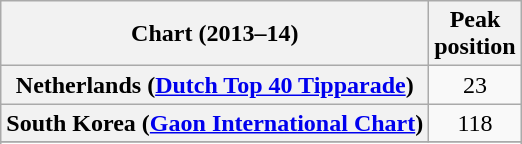<table class="wikitable sortable plainrowheaders" style="text-align:center;">
<tr>
<th scope="col">Chart (2013–14)</th>
<th scope="col">Peak<br>position</th>
</tr>
<tr>
<th scope="row">Netherlands (<a href='#'>Dutch Top 40 Tipparade</a>)</th>
<td>23</td>
</tr>
<tr>
<th scope="row">South Korea (<a href='#'>Gaon International Chart</a>)</th>
<td>118</td>
</tr>
<tr>
</tr>
<tr>
</tr>
</table>
